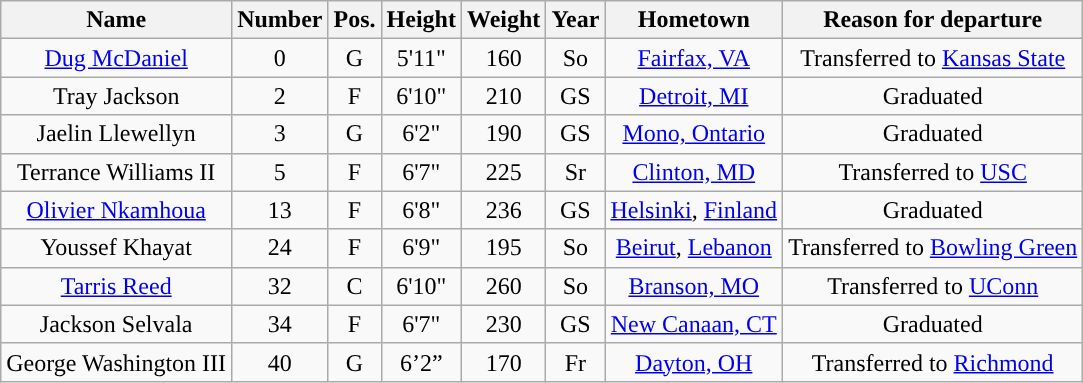<table class="wikitable sortable sortable" style="text-align:center">
<tr align=center>
<th>Name</th>
<th>Number</th>
<th>Pos.</th>
<th>Height</th>
<th>Weight</th>
<th>Year</th>
<th>Hometown</th>
<th class="unsortable">Reason for departure</th>
</tr>
<tr>
<td><a href='#'>Dug McDaniel</a></td>
<td>0</td>
<td>G</td>
<td>5'11"</td>
<td>160</td>
<td>So</td>
<td><a href='#'>Fairfax, VA</a></td>
<td>Transferred to <a href='#'>Kansas State</a></td>
</tr>
<tr>
<td>Tray Jackson</td>
<td>2</td>
<td>F</td>
<td>6'10"</td>
<td>210</td>
<td>GS</td>
<td><a href='#'>Detroit, MI</a></td>
<td>Graduated</td>
</tr>
<tr>
<td>Jaelin Llewellyn</td>
<td>3</td>
<td>G</td>
<td>6'2"</td>
<td>190</td>
<td>GS</td>
<td><a href='#'>Mono, Ontario</a></td>
<td>Graduated</td>
</tr>
<tr>
<td>Terrance Williams II</td>
<td>5</td>
<td>F</td>
<td>6'7"</td>
<td>225</td>
<td>Sr</td>
<td><a href='#'>Clinton, MD</a></td>
<td>Transferred to <a href='#'>USC</a></td>
</tr>
<tr>
<td><a href='#'>Olivier Nkamhoua</a></td>
<td>13</td>
<td>F</td>
<td>6'8"</td>
<td>236</td>
<td>GS</td>
<td><a href='#'>Helsinki</a>, <a href='#'>Finland</a></td>
<td>Graduated</td>
</tr>
<tr>
<td>Youssef Khayat</td>
<td>24</td>
<td>F</td>
<td>6'9"</td>
<td>195</td>
<td>So</td>
<td><a href='#'>Beirut</a>, <a href='#'>Lebanon</a></td>
<td>Transferred to <a href='#'>Bowling Green</a></td>
</tr>
<tr>
<td><a href='#'>Tarris Reed</a></td>
<td>32</td>
<td>C</td>
<td>6'10"</td>
<td>260</td>
<td>So</td>
<td><a href='#'>Branson, MO</a></td>
<td>Transferred to <a href='#'>UConn</a></td>
</tr>
<tr>
<td>Jackson Selvala</td>
<td>34</td>
<td>F</td>
<td>6'7"</td>
<td>230</td>
<td>GS</td>
<td><a href='#'>New Canaan, CT</a></td>
<td>Graduated</td>
</tr>
<tr>
<td>George Washington III</td>
<td>40</td>
<td>G</td>
<td>6’2”</td>
<td>170</td>
<td>Fr</td>
<td><a href='#'>Dayton, OH</a></td>
<td>Transferred to <a href='#'>Richmond</a></td>
</tr>
</table>
